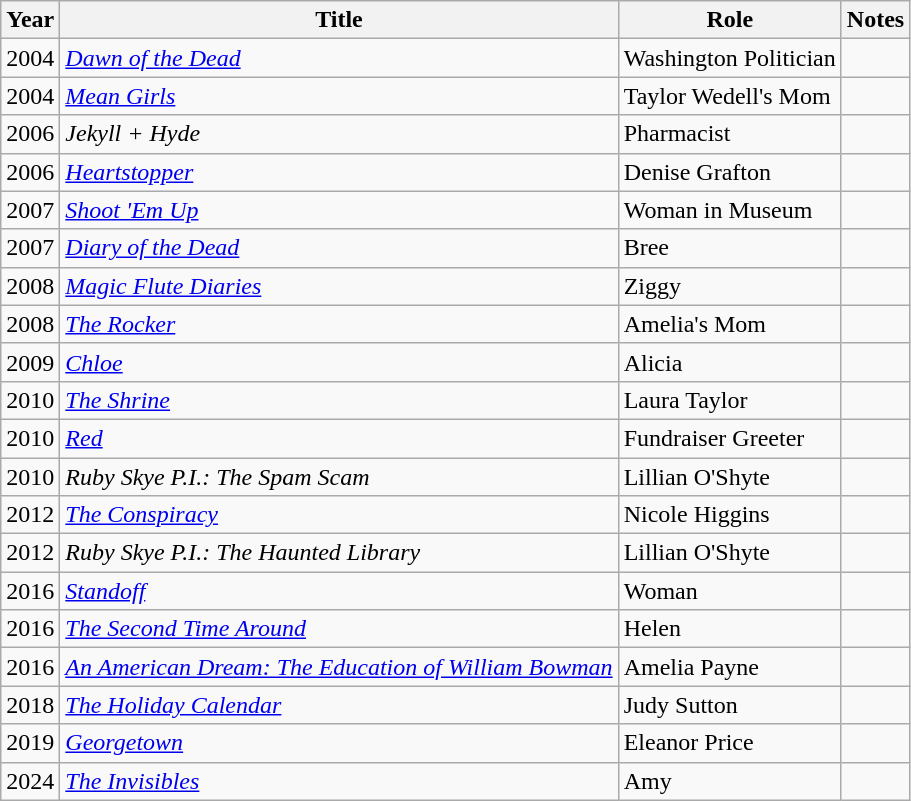<table class="wikitable sortable">
<tr>
<th>Year</th>
<th>Title</th>
<th>Role</th>
<th class="unsortable">Notes</th>
</tr>
<tr>
<td>2004</td>
<td><em><a href='#'>Dawn of the Dead</a></em></td>
<td>Washington Politician</td>
<td></td>
</tr>
<tr>
<td>2004</td>
<td><em><a href='#'>Mean Girls</a></em></td>
<td>Taylor Wedell's Mom</td>
<td></td>
</tr>
<tr>
<td>2006</td>
<td><em>Jekyll + Hyde</em></td>
<td>Pharmacist</td>
<td></td>
</tr>
<tr>
<td>2006</td>
<td><em><a href='#'>Heartstopper</a></em></td>
<td>Denise Grafton</td>
<td></td>
</tr>
<tr>
<td>2007</td>
<td><em><a href='#'>Shoot 'Em Up</a></em></td>
<td>Woman in Museum</td>
<td></td>
</tr>
<tr>
<td>2007</td>
<td><em><a href='#'>Diary of the Dead</a></em></td>
<td>Bree</td>
<td></td>
</tr>
<tr>
<td>2008</td>
<td><em><a href='#'>Magic Flute Diaries</a></em></td>
<td>Ziggy</td>
<td></td>
</tr>
<tr>
<td>2008</td>
<td data-sort-value="Rocker, The"><em><a href='#'>The Rocker</a></em></td>
<td>Amelia's Mom</td>
<td></td>
</tr>
<tr>
<td>2009</td>
<td><em><a href='#'>Chloe</a></em></td>
<td>Alicia</td>
<td></td>
</tr>
<tr>
<td>2010</td>
<td data-sort-value="Shrine, The"><em><a href='#'>The Shrine</a></em></td>
<td>Laura Taylor</td>
<td></td>
</tr>
<tr>
<td>2010</td>
<td><em><a href='#'>Red</a></em></td>
<td>Fundraiser Greeter</td>
<td></td>
</tr>
<tr>
<td>2010</td>
<td><em>Ruby Skye P.I.: The Spam Scam</em></td>
<td>Lillian O'Shyte</td>
<td></td>
</tr>
<tr>
<td>2012</td>
<td data-sort-value="Conspiracy, The"><em><a href='#'>The Conspiracy</a></em></td>
<td>Nicole Higgins</td>
<td></td>
</tr>
<tr>
<td>2012</td>
<td><em>Ruby Skye P.I.: The Haunted Library</em></td>
<td>Lillian O'Shyte</td>
<td></td>
</tr>
<tr>
<td>2016</td>
<td><em><a href='#'>Standoff</a></em></td>
<td>Woman</td>
<td></td>
</tr>
<tr>
<td>2016</td>
<td data-sort-value="Second Time Around, The"><em><a href='#'>The Second Time Around</a></em></td>
<td>Helen</td>
<td></td>
</tr>
<tr>
<td>2016</td>
<td><em><a href='#'>An American Dream: The Education of William Bowman</a></em></td>
<td>Amelia Payne</td>
<td></td>
</tr>
<tr>
<td>2018</td>
<td data-sort-value="Holiday Calendar, The"><em><a href='#'>The Holiday Calendar</a></em></td>
<td>Judy Sutton</td>
<td></td>
</tr>
<tr>
<td>2019</td>
<td><em><a href='#'>Georgetown</a></em></td>
<td>Eleanor Price</td>
<td></td>
</tr>
<tr>
<td>2024</td>
<td data-sort-value="Invisibles, The"><em><a href='#'>The Invisibles</a></em></td>
<td>Amy</td>
<td></td>
</tr>
</table>
